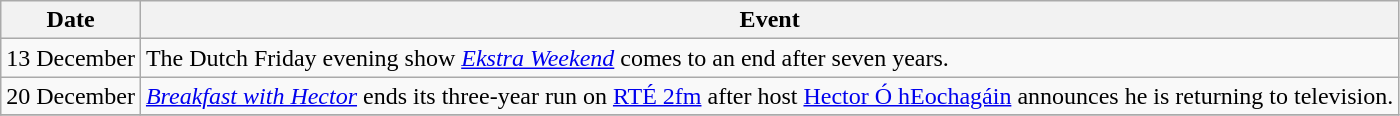<table class="wikitable">
<tr>
<th>Date</th>
<th>Event</th>
</tr>
<tr>
<td style="text-align:center;">13 December</td>
<td>The Dutch Friday evening show <em><a href='#'>Ekstra Weekend</a></em> comes to an end after seven years.</td>
</tr>
<tr>
<td style="text-align:center;">20 December</td>
<td><em><a href='#'>Breakfast with Hector</a></em> ends its three-year run on <a href='#'>RTÉ 2fm</a> after host <a href='#'>Hector Ó hEochagáin</a> announces he is returning to television.</td>
</tr>
<tr>
</tr>
</table>
